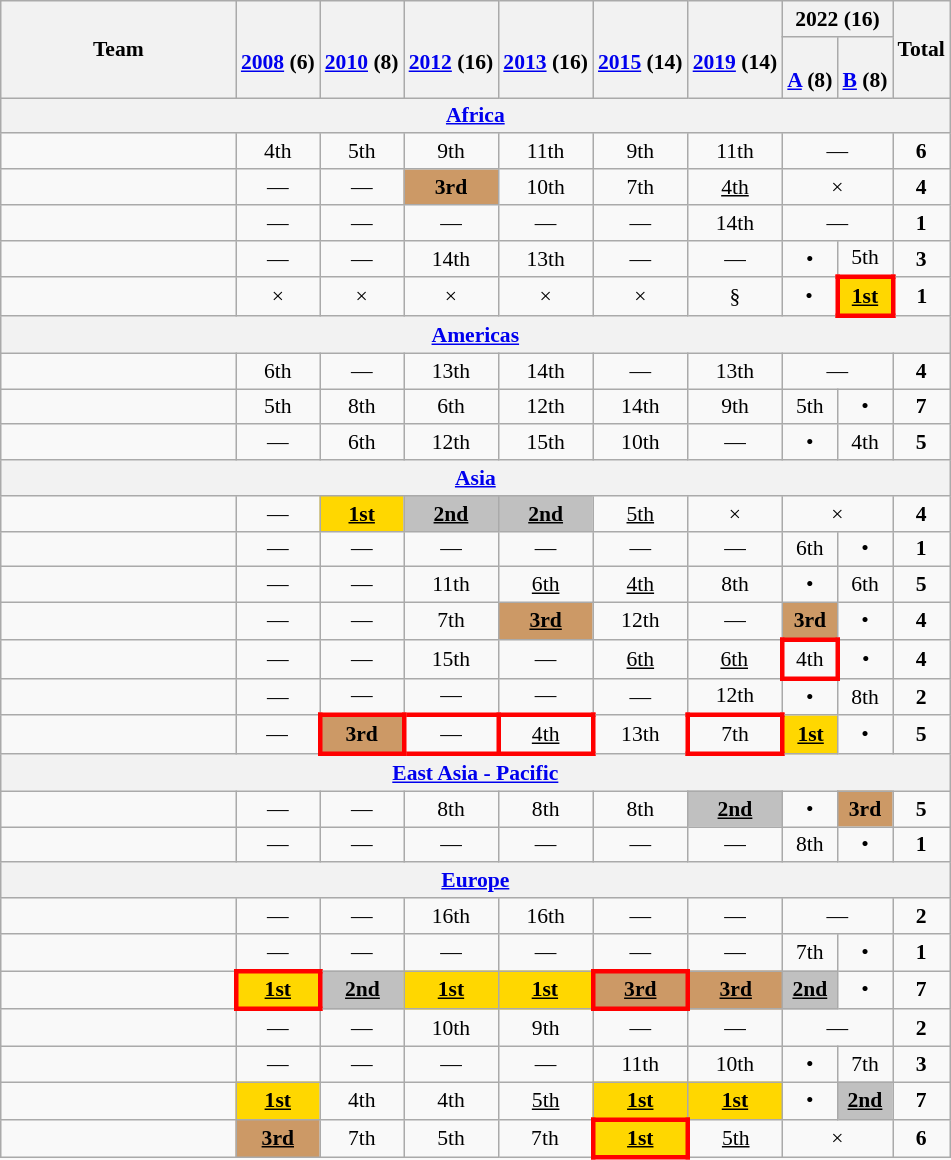<table class="wikitable" style="text-align:center; font-size:90%">
<tr>
<th rowspan=2 width=150>Team</th>
<th rowspan=2><br><a href='#'>2008</a> (6)</th>
<th rowspan=2><br><a href='#'>2010</a> (8)</th>
<th rowspan=2><br><a href='#'>2012</a> (16)</th>
<th rowspan=2><br><a href='#'>2013</a> (16)</th>
<th rowspan=2><br><a href='#'>2015</a> (14)</th>
<th rowspan=2><br><a href='#'>2019</a> (14)</th>
<th colspan=2>2022 (16)</th>
<th rowspan=2>Total</th>
</tr>
<tr>
<th><br><a href='#'>A</a> (8)</th>
<th><br><a href='#'>B</a> (8)</th>
</tr>
<tr>
<th colspan="10"><a href='#'>Africa</a></th>
</tr>
<tr>
<td align="left"></td>
<td>4th</td>
<td>5th</td>
<td>9th</td>
<td>11th</td>
<td>9th</td>
<td>11th</td>
<td colspan="2">—</td>
<td><strong>6</strong></td>
</tr>
<tr>
<td align="left"></td>
<td>—</td>
<td>—</td>
<td bgcolor="#cc9966"><strong>3rd</strong></td>
<td>10th</td>
<td>7th</td>
<td><u>4th</u></td>
<td colspan="2">×</td>
<td><strong>4</strong></td>
</tr>
<tr>
<td align="left"></td>
<td>—</td>
<td>—</td>
<td>—</td>
<td>—</td>
<td>—</td>
<td>14th</td>
<td colspan="2">—</td>
<td><strong>1</strong></td>
</tr>
<tr>
<td align="left"></td>
<td>—</td>
<td>—</td>
<td>14th</td>
<td>13th</td>
<td>—</td>
<td>—</td>
<td>•</td>
<td>5th</td>
<td><strong>3</strong></td>
</tr>
<tr>
<td align="left"></td>
<td>×</td>
<td>×</td>
<td>×</td>
<td>×</td>
<td>×</td>
<td>§</td>
<td>•</td>
<td style="border: 3px solid red" bgcolor="Gold"><u><strong>1st</strong></u></td>
<td><strong>1</strong></td>
</tr>
<tr>
<th colspan="10"><a href='#'>Americas</a></th>
</tr>
<tr>
<td align="left"></td>
<td>6th</td>
<td>—</td>
<td>13th</td>
<td>14th</td>
<td>—</td>
<td>13th</td>
<td colspan="2">—</td>
<td><strong>4</strong></td>
</tr>
<tr>
<td align="left"></td>
<td>5th</td>
<td>8th</td>
<td>6th</td>
<td>12th</td>
<td>14th</td>
<td>9th</td>
<td>5th</td>
<td>•</td>
<td><strong>7</strong></td>
</tr>
<tr>
<td align="left"></td>
<td>—</td>
<td>6th</td>
<td>12th</td>
<td>15th</td>
<td>10th</td>
<td>—</td>
<td>•</td>
<td>4th</td>
<td><strong>5</strong></td>
</tr>
<tr>
<th colspan="10"><a href='#'>Asia</a></th>
</tr>
<tr>
<td align="left"></td>
<td>—</td>
<td bgcolor=gold><u><strong>1st</strong></u></td>
<td bgcolor=silver><u><strong>2nd</strong></u></td>
<td bgcolor=silver><u><strong>2nd</strong></u></td>
<td><u>5th</u></td>
<td>×</td>
<td colspan=2>×</td>
<td><strong>4</strong></td>
</tr>
<tr>
<td align="left"></td>
<td>—</td>
<td>—</td>
<td>—</td>
<td>—</td>
<td>—</td>
<td>—</td>
<td>6th</td>
<td>•</td>
<td><strong>1</strong></td>
</tr>
<tr>
<td align="left"></td>
<td>—</td>
<td>—</td>
<td>11th</td>
<td><u>6th</u></td>
<td><u>4th</u></td>
<td>8th</td>
<td>•</td>
<td>6th</td>
<td><strong>5</strong></td>
</tr>
<tr>
<td align="left"></td>
<td>—</td>
<td>—</td>
<td>7th</td>
<td bgcolor="#cc9966"><u><strong>3rd</strong></u></td>
<td>12th</td>
<td>—</td>
<td bgcolor="#c96"><strong>3rd</strong></td>
<td>•</td>
<td><strong>4</strong></td>
</tr>
<tr>
<td align="left"></td>
<td>—</td>
<td>—</td>
<td>15th</td>
<td>—</td>
<td><u>6th</u></td>
<td><u>6th</u></td>
<td style="border: 3px solid red">4th</td>
<td>•</td>
<td><strong>4</strong></td>
</tr>
<tr>
<td align="left"></td>
<td>—</td>
<td>—</td>
<td>—</td>
<td>—</td>
<td>—</td>
<td>12th</td>
<td>•</td>
<td>8th</td>
<td><strong>2</strong></td>
</tr>
<tr>
<td align="left"></td>
<td>—</td>
<td style="border: 3px solid red" bgcolor="#cc9966"><strong>3rd</strong></td>
<td style="border: 3px solid red">—</td>
<td style="border: 3px solid red"><u>4th</u></td>
<td>13th</td>
<td style="border: 3px solid red">7th</td>
<td bgcolor="gold"><u><strong>1st</strong></u></td>
<td>•</td>
<td><strong>5</strong></td>
</tr>
<tr>
<th colspan="10"><a href='#'>East Asia - Pacific</a></th>
</tr>
<tr>
<td align="left"></td>
<td>—</td>
<td>—</td>
<td>8th</td>
<td>8th</td>
<td>8th</td>
<td bgcolor="silver"><u><strong>2nd</strong></u></td>
<td>•</td>
<td bgcolor="#c96"><strong>3rd</strong></td>
<td><strong>5</strong></td>
</tr>
<tr>
<td align="left"></td>
<td>—</td>
<td>—</td>
<td>—</td>
<td>—</td>
<td>—</td>
<td>—</td>
<td>8th</td>
<td>•</td>
<td><strong>1</strong></td>
</tr>
<tr>
<th colspan="10"><a href='#'>Europe</a></th>
</tr>
<tr>
<td align="left"></td>
<td>—</td>
<td>—</td>
<td>16th</td>
<td>16th</td>
<td>—</td>
<td>—</td>
<td colspan="2">—</td>
<td><strong>2</strong></td>
</tr>
<tr>
<td align="left"></td>
<td>—</td>
<td>—</td>
<td>—</td>
<td>—</td>
<td>—</td>
<td>—</td>
<td>7th</td>
<td>•</td>
<td><strong>1</strong></td>
</tr>
<tr>
<td align="left"></td>
<td style="border: 3px solid red" bgcolor=gold><u><strong>1st</strong></u></td>
<td bgcolor=silver><u><strong>2nd</strong></u></td>
<td bgcolor=gold><u><strong>1st</strong></u></td>
<td bgcolor=gold><u><strong>1st</strong></u></td>
<td style="border: 3px solid red" bgcolor=#cc9966><u><strong>3rd</strong></u></td>
<td bgcolor=#cc9966><u><strong>3rd</strong></u></td>
<td bgcolor=silver><u><strong>2nd</strong></u></td>
<td>•</td>
<td><strong>7</strong></td>
</tr>
<tr>
<td align="left"></td>
<td>—</td>
<td>—</td>
<td>10th</td>
<td>9th</td>
<td>—</td>
<td>—</td>
<td colspan=2>—</td>
<td><strong>2</strong></td>
</tr>
<tr>
<td align="left"></td>
<td>—</td>
<td>—</td>
<td>—</td>
<td>—</td>
<td>11th</td>
<td>10th</td>
<td>•</td>
<td>7th</td>
<td><strong>3</strong></td>
</tr>
<tr>
<td align="left"></td>
<td bgcolor=gold><u><strong>1st</strong></u></td>
<td>4th</td>
<td>4th</td>
<td><u>5th</u></td>
<td bgcolor=gold><u><strong>1st</strong></u></td>
<td bgcolor=gold><u><strong>1st</strong></u></td>
<td>•</td>
<td bgcolor=silver><u><strong>2nd</strong></u></td>
<td><strong>7</strong></td>
</tr>
<tr>
<td align="left"></td>
<td bgcolor=#cc9966><u><strong>3rd</strong></u></td>
<td>7th</td>
<td>5th</td>
<td>7th</td>
<td style="border: 3px solid red" bgcolor=gold><u><strong>1st</strong></u></td>
<td><u>5th</u></td>
<td colspan=2>×</td>
<td><strong>6</strong></td>
</tr>
</table>
